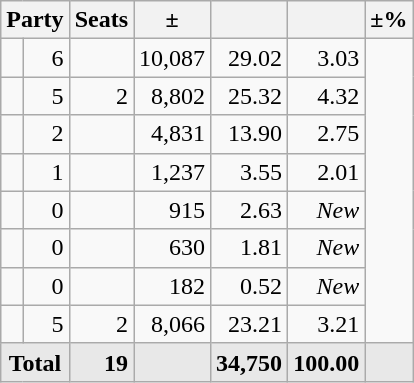<table class=wikitable>
<tr>
<th colspan=2 align=center>Party</th>
<th>Seats</th>
<th>±</th>
<th></th>
<th></th>
<th>±%</th>
</tr>
<tr>
<td></td>
<td align=right>6</td>
<td align=right></td>
<td align=right>10,087</td>
<td align=right>29.02</td>
<td align=right>3.03</td>
</tr>
<tr>
<td></td>
<td align=right>5</td>
<td align=right> 2</td>
<td align=right>8,802</td>
<td align=right>25.32</td>
<td align=right>4.32</td>
</tr>
<tr>
<td></td>
<td align=right>2</td>
<td align=right></td>
<td align=right>4,831</td>
<td align=right>13.90</td>
<td align=right>2.75</td>
</tr>
<tr>
<td></td>
<td align=right>1</td>
<td align=right></td>
<td align=right>1,237</td>
<td align=right>3.55</td>
<td align=right>2.01</td>
</tr>
<tr>
<td></td>
<td align=right>0</td>
<td align=right></td>
<td align=right>915</td>
<td align=right>2.63</td>
<td align=right><em>New</em></td>
</tr>
<tr>
<td></td>
<td align=right>0</td>
<td align=right></td>
<td align=right>630</td>
<td align=right>1.81</td>
<td align=right><em>New</em></td>
</tr>
<tr>
<td></td>
<td align=right>0</td>
<td align=right></td>
<td align=right>182</td>
<td align=right>0.52</td>
<td align=right><em>New</em></td>
</tr>
<tr>
<td></td>
<td align=right>5</td>
<td align=right> 2</td>
<td align=right>8,066</td>
<td align=right>23.21</td>
<td align=right>3.21</td>
</tr>
<tr style="font-weight:bold; background:rgb(232,232,232);">
<td colspan=2 align=center>Total</td>
<td align=right>19</td>
<td align=center></td>
<td align=right>34,750</td>
<td align=center>100.00</td>
<td align=center></td>
</tr>
</table>
